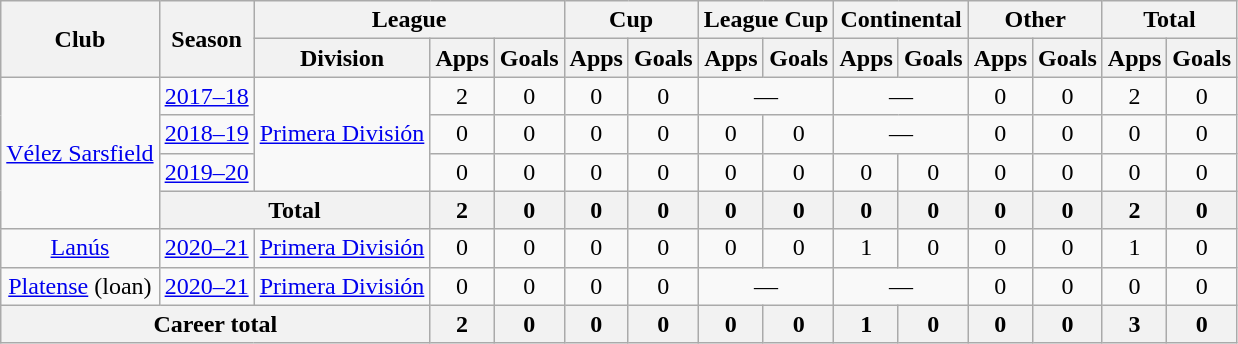<table class="wikitable" style="text-align:center">
<tr>
<th rowspan="2">Club</th>
<th rowspan="2">Season</th>
<th colspan="3">League</th>
<th colspan="2">Cup</th>
<th colspan="2">League Cup</th>
<th colspan="2">Continental</th>
<th colspan="2">Other</th>
<th colspan="2">Total</th>
</tr>
<tr>
<th>Division</th>
<th>Apps</th>
<th>Goals</th>
<th>Apps</th>
<th>Goals</th>
<th>Apps</th>
<th>Goals</th>
<th>Apps</th>
<th>Goals</th>
<th>Apps</th>
<th>Goals</th>
<th>Apps</th>
<th>Goals</th>
</tr>
<tr>
<td rowspan="4"><a href='#'>Vélez Sarsfield</a></td>
<td><a href='#'>2017–18</a></td>
<td rowspan="3"><a href='#'>Primera División</a></td>
<td>2</td>
<td>0</td>
<td>0</td>
<td>0</td>
<td colspan="2">—</td>
<td colspan="2">—</td>
<td>0</td>
<td>0</td>
<td>2</td>
<td>0</td>
</tr>
<tr>
<td><a href='#'>2018–19</a></td>
<td>0</td>
<td>0</td>
<td>0</td>
<td>0</td>
<td>0</td>
<td>0</td>
<td colspan="2">—</td>
<td>0</td>
<td>0</td>
<td>0</td>
<td>0</td>
</tr>
<tr>
<td><a href='#'>2019–20</a></td>
<td>0</td>
<td>0</td>
<td>0</td>
<td>0</td>
<td>0</td>
<td>0</td>
<td>0</td>
<td>0</td>
<td>0</td>
<td>0</td>
<td>0</td>
<td>0</td>
</tr>
<tr>
<th colspan="2">Total</th>
<th>2</th>
<th>0</th>
<th>0</th>
<th>0</th>
<th>0</th>
<th>0</th>
<th>0</th>
<th>0</th>
<th>0</th>
<th>0</th>
<th>2</th>
<th>0</th>
</tr>
<tr>
<td rowspan="1"><a href='#'>Lanús</a></td>
<td><a href='#'>2020–21</a></td>
<td rowspan="1"><a href='#'>Primera División</a></td>
<td>0</td>
<td>0</td>
<td>0</td>
<td>0</td>
<td>0</td>
<td>0</td>
<td>1</td>
<td>0</td>
<td>0</td>
<td>0</td>
<td>1</td>
<td>0</td>
</tr>
<tr>
<td rowspan="1"><a href='#'>Platense</a> (loan)</td>
<td><a href='#'>2020–21</a></td>
<td rowspan="1"><a href='#'>Primera División</a></td>
<td>0</td>
<td>0</td>
<td>0</td>
<td>0</td>
<td colspan="2">—</td>
<td colspan="2">—</td>
<td>0</td>
<td>0</td>
<td>0</td>
<td>0</td>
</tr>
<tr>
<th colspan="3">Career total</th>
<th>2</th>
<th>0</th>
<th>0</th>
<th>0</th>
<th>0</th>
<th>0</th>
<th>1</th>
<th>0</th>
<th>0</th>
<th>0</th>
<th>3</th>
<th>0</th>
</tr>
</table>
